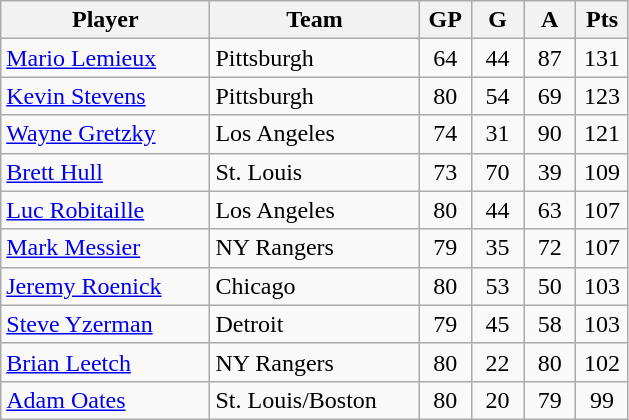<table class="wikitable">
<tr>
<th bgcolor="#DDDDFF" width="30%">Player</th>
<th bgcolor="#DDDDFF" width="30%">Team</th>
<th bgcolor="#DDDDFF" width="7.5%">GP</th>
<th bgcolor="#DDDDFF" width="7.5%">G</th>
<th bgcolor="#DDDDFF" width="7.5%">A</th>
<th bgcolor="#DDDDFF" width="7.5%">Pts</th>
</tr>
<tr align="center">
<td align="left"><a href='#'>Mario Lemieux</a></td>
<td align="left">Pittsburgh</td>
<td>64</td>
<td>44</td>
<td>87</td>
<td>131</td>
</tr>
<tr align="center">
<td align="left"><a href='#'>Kevin Stevens</a></td>
<td align="left">Pittsburgh</td>
<td>80</td>
<td>54</td>
<td>69</td>
<td>123</td>
</tr>
<tr align="center">
<td align="left"><a href='#'>Wayne Gretzky</a></td>
<td align="left">Los Angeles</td>
<td>74</td>
<td>31</td>
<td>90</td>
<td>121</td>
</tr>
<tr align="center">
<td align="left"><a href='#'>Brett Hull</a></td>
<td align="left">St. Louis</td>
<td>73</td>
<td>70</td>
<td>39</td>
<td>109</td>
</tr>
<tr align="center">
<td align="left"><a href='#'>Luc Robitaille</a></td>
<td align="left">Los Angeles</td>
<td>80</td>
<td>44</td>
<td>63</td>
<td>107</td>
</tr>
<tr align="center">
<td align="left"><a href='#'>Mark Messier</a></td>
<td align="left">NY Rangers</td>
<td>79</td>
<td>35</td>
<td>72</td>
<td>107</td>
</tr>
<tr align="center">
<td align="left"><a href='#'>Jeremy Roenick</a></td>
<td align="left">Chicago</td>
<td>80</td>
<td>53</td>
<td>50</td>
<td>103</td>
</tr>
<tr align="center">
<td align="left"><a href='#'>Steve Yzerman</a></td>
<td align="left">Detroit</td>
<td>79</td>
<td>45</td>
<td>58</td>
<td>103</td>
</tr>
<tr align="center">
<td align="left"><a href='#'>Brian Leetch</a></td>
<td align="left">NY Rangers</td>
<td>80</td>
<td>22</td>
<td>80</td>
<td>102</td>
</tr>
<tr align="center">
<td align="left"><a href='#'>Adam Oates</a></td>
<td align="left">St. Louis/Boston</td>
<td>80</td>
<td>20</td>
<td>79</td>
<td>99</td>
</tr>
</table>
